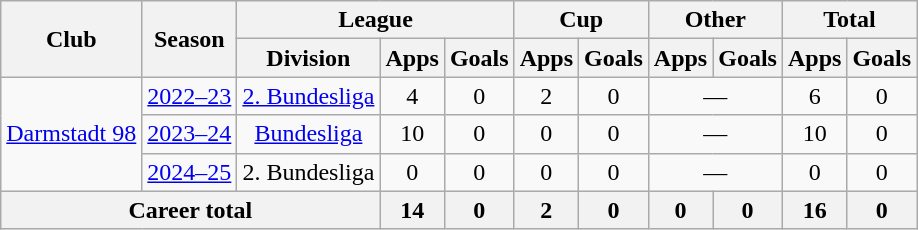<table class="wikitable" style="text-align:center">
<tr>
<th rowspan="2">Club</th>
<th rowspan="2">Season</th>
<th colspan="3">League</th>
<th colspan="2">Cup</th>
<th colspan="2">Other</th>
<th colspan="2">Total</th>
</tr>
<tr>
<th>Division</th>
<th>Apps</th>
<th>Goals</th>
<th>Apps</th>
<th>Goals</th>
<th>Apps</th>
<th>Goals</th>
<th>Apps</th>
<th>Goals</th>
</tr>
<tr>
<td rowspan="3"><a href='#'>Darmstadt 98</a></td>
<td><a href='#'>2022–23</a></td>
<td><a href='#'>2. Bundesliga</a></td>
<td>4</td>
<td>0</td>
<td>2</td>
<td>0</td>
<td colspan="2">—</td>
<td>6</td>
<td>0</td>
</tr>
<tr>
<td><a href='#'>2023–24</a></td>
<td><a href='#'>Bundesliga</a></td>
<td>10</td>
<td>0</td>
<td>0</td>
<td>0</td>
<td colspan="2">—</td>
<td>10</td>
<td>0</td>
</tr>
<tr>
<td><a href='#'>2024–25</a></td>
<td>2. Bundesliga</td>
<td>0</td>
<td>0</td>
<td>0</td>
<td>0</td>
<td colspan="2">—</td>
<td>0</td>
<td>0</td>
</tr>
<tr>
<th colspan="3">Career total</th>
<th>14</th>
<th>0</th>
<th>2</th>
<th>0</th>
<th>0</th>
<th>0</th>
<th>16</th>
<th>0</th>
</tr>
</table>
